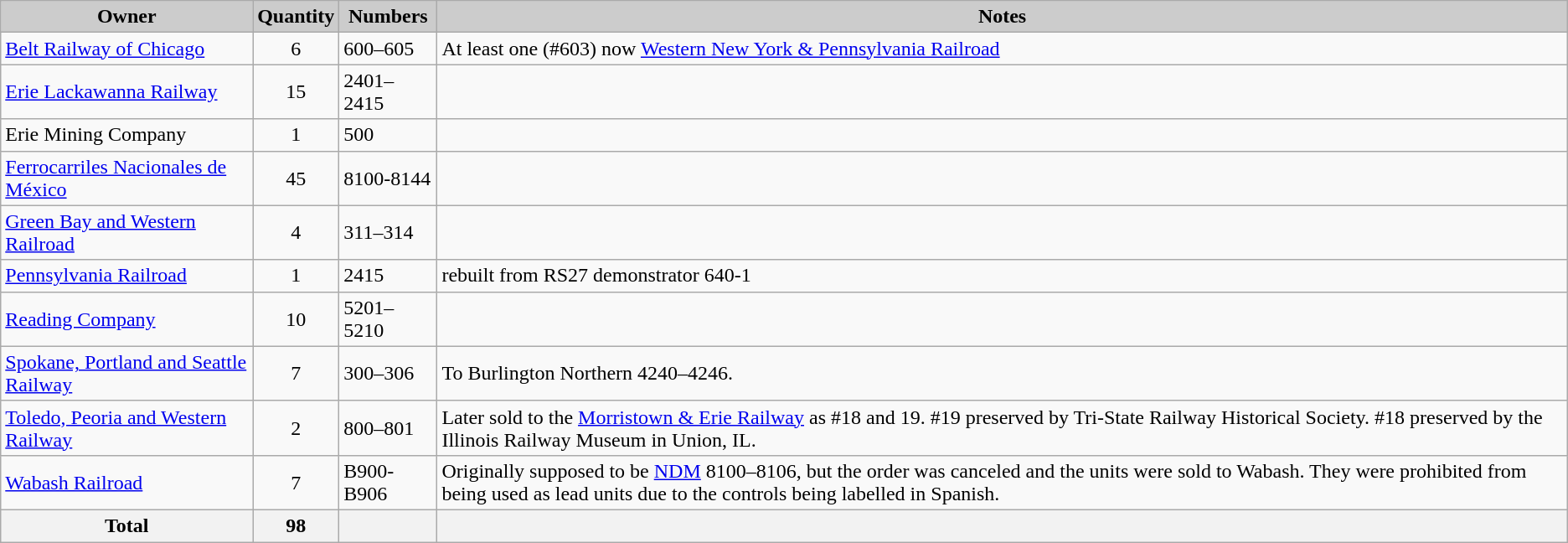<table class="wikitable">
<tr>
<th style="background:#ccc;">Owner</th>
<th style="background:#ccc;">Quantity</th>
<th style="background:#ccc;">Numbers</th>
<th style="background:#ccc;">Notes</th>
</tr>
<tr>
<td><a href='#'>Belt Railway of Chicago</a></td>
<td style="text-align:center;">6</td>
<td>600–605</td>
<td>At least one (#603) now <a href='#'>Western New York & Pennsylvania Railroad</a></td>
</tr>
<tr>
<td><a href='#'>Erie Lackawanna Railway</a></td>
<td style="text-align:center;">15</td>
<td>2401–2415</td>
<td></td>
</tr>
<tr>
<td>Erie Mining Company</td>
<td style="text-align:center;">1</td>
<td>500</td>
<td></td>
</tr>
<tr>
<td><a href='#'>Ferrocarriles Nacionales de México</a></td>
<td style="text-align:center;">45</td>
<td>8100-8144</td>
<td></td>
</tr>
<tr>
<td><a href='#'>Green Bay and Western Railroad</a></td>
<td style="text-align:center;">4</td>
<td>311–314</td>
<td></td>
</tr>
<tr>
<td><a href='#'>Pennsylvania Railroad</a></td>
<td style="text-align:center;">1</td>
<td>2415</td>
<td>rebuilt from RS27 demonstrator 640-1</td>
</tr>
<tr>
<td><a href='#'>Reading Company</a></td>
<td style="text-align:center;">10</td>
<td>5201–5210</td>
<td></td>
</tr>
<tr>
<td><a href='#'>Spokane, Portland and Seattle Railway</a></td>
<td style="text-align:center;">7</td>
<td>300–306</td>
<td>To Burlington Northern 4240–4246.</td>
</tr>
<tr>
<td><a href='#'>Toledo, Peoria and Western Railway</a></td>
<td style="text-align:center;">2</td>
<td>800–801</td>
<td>Later sold to the <a href='#'>Morristown & Erie Railway</a> as #18 and 19. #19 preserved by Tri-State Railway Historical Society. #18 preserved by the Illinois Railway Museum in Union, IL.</td>
</tr>
<tr>
<td><a href='#'>Wabash Railroad</a></td>
<td style="text-align:center;">7</td>
<td>B900-B906</td>
<td>Originally supposed to be <a href='#'>NDM</a> 8100–8106, but the order was canceled and the units were sold to Wabash. They were prohibited from being used as lead units due to the controls being labelled in Spanish.</td>
</tr>
<tr>
<th>Total</th>
<th>98</th>
<th></th>
<th></th>
</tr>
</table>
